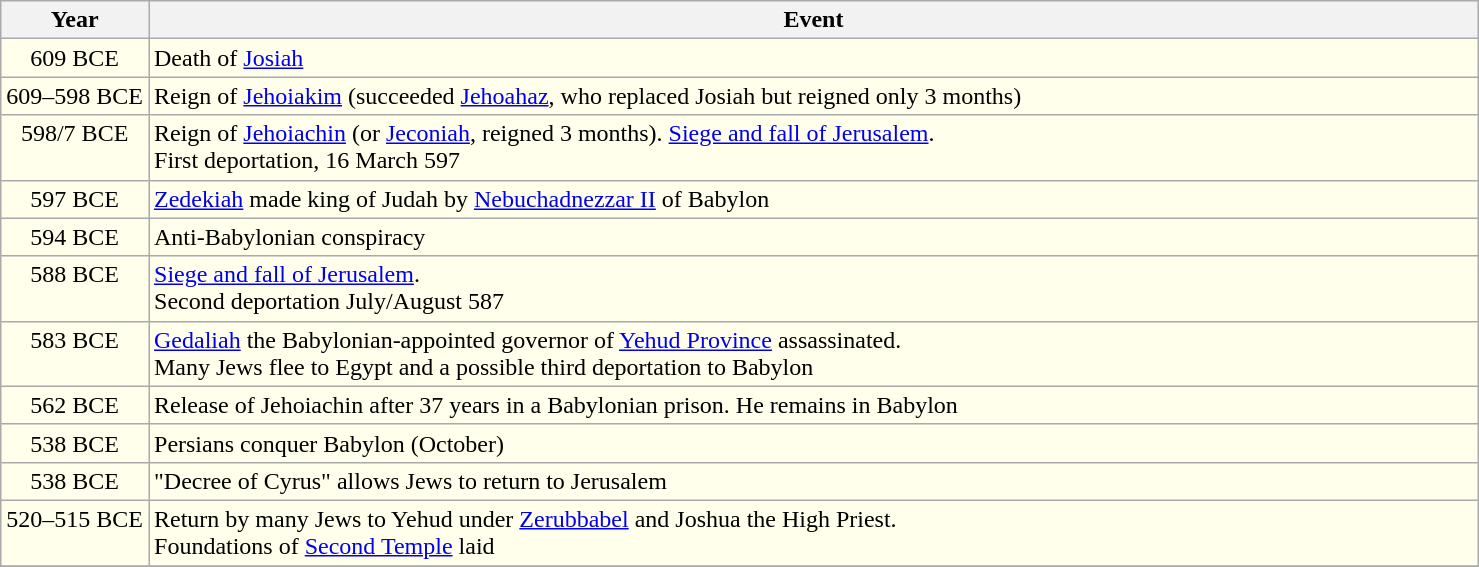<table class="wikitable" style="align: center;">
<tr>
<th width="10%">Year</th>
<th width="90%">Event</th>
</tr>
<tr bgcolor="#ffffec" align="right" valign=top>
<td align="center">609 BCE</td>
<td align="left">Death of <a href='#'>Josiah</a></td>
</tr>
<tr bgcolor="#ffffec" align="left" valign=top>
<td align="center">609–598 BCE</td>
<td align="left">Reign of <a href='#'>Jehoiakim</a> (succeeded <a href='#'>Jehoahaz</a>, who replaced Josiah but reigned only 3 months)</td>
</tr>
<tr bgcolor="#ffffec" align="left" valign=top>
<td align="center">598/7 BCE</td>
<td align="left">Reign of <a href='#'>Jehoiachin</a> (or <a href='#'>Jeconiah</a>, reigned 3 months). <a href='#'>Siege and fall of Jerusalem</a>.<br>First deportation, 16 March 597</td>
</tr>
<tr bgcolor="#ffffec" align="left" valign=top>
<td align="center">597 BCE</td>
<td align="left"><a href='#'>Zedekiah</a> made king of Judah by <a href='#'>Nebuchadnezzar II</a> of Babylon</td>
</tr>
<tr bgcolor="#ffffec" align="left" valign=top>
<td align="center">594 BCE</td>
<td align="left">Anti-Babylonian conspiracy</td>
</tr>
<tr bgcolor="#ffffec" align="left" valign=top>
<td align="center">588 BCE</td>
<td align="left"><a href='#'>Siege and fall of Jerusalem</a>. <br>Second deportation July/August 587</td>
</tr>
<tr bgcolor="#ffffec" align="left" valign=top>
<td align="center">583 BCE</td>
<td align="left"><a href='#'>Gedaliah</a> the Babylonian-appointed governor of <a href='#'>Yehud Province</a> assassinated. <br>Many Jews flee to Egypt and a possible third deportation to Babylon</td>
</tr>
<tr bgcolor="#ffffec" align="left" valign=top>
<td align="center">562 BCE</td>
<td align="left">Release of Jehoiachin after 37 years in a Babylonian prison. He remains in Babylon</td>
</tr>
<tr bgcolor="#ffffec" align="left" valign=top>
<td align="center">538 BCE</td>
<td align="left">Persians conquer Babylon (October)</td>
</tr>
<tr bgcolor="#ffffec" align="left" valign=top>
<td align="center">538 BCE</td>
<td align="left">"Decree of Cyrus" allows Jews to return to Jerusalem</td>
</tr>
<tr bgcolor="#ffffec" align="left" valign=top>
<td align="center">520–515 BCE</td>
<td align="left">Return by many Jews to Yehud under <a href='#'>Zerubbabel</a> and Joshua the High Priest.<br> Foundations of <a href='#'>Second Temple</a> laid</td>
</tr>
<tr bgcolor="#ffffec" align="left" valign=top>
</tr>
</table>
